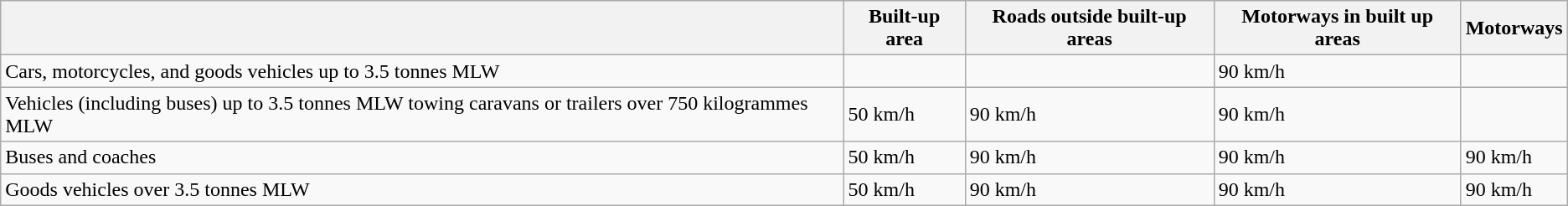<table class="wikitable">
<tr>
<th></th>
<th>Built-up area</th>
<th>Roads outside built-up areas</th>
<th>Motorways in built up areas</th>
<th>Motorways</th>
</tr>
<tr>
<td>Cars, motorcycles, and goods vehicles up to 3.5 tonnes MLW</td>
<td></td>
<td></td>
<td>90 km/h</td>
<td></td>
</tr>
<tr>
<td>Vehicles (including buses) up to 3.5 tonnes MLW towing caravans or trailers over 750 kilogrammes MLW</td>
<td>50 km/h</td>
<td>90 km/h</td>
<td>90 km/h</td>
<td></td>
</tr>
<tr>
<td>Buses and coaches</td>
<td>50 km/h</td>
<td>90 km/h</td>
<td>90 km/h</td>
<td>90 km/h</td>
</tr>
<tr>
<td>Goods vehicles over 3.5 tonnes MLW</td>
<td>50 km/h</td>
<td>90 km/h</td>
<td>90 km/h</td>
<td>90 km/h</td>
</tr>
</table>
